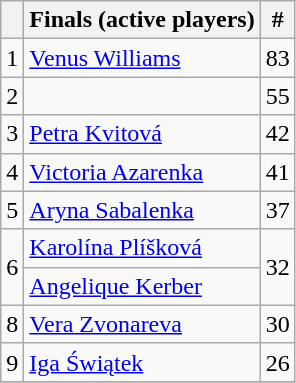<table class="wikitable">
<tr>
<th></th>
<th>Finals (active players)</th>
<th>#</th>
</tr>
<tr>
<td>1</td>
<td> <a href='#'>Venus Williams</a></td>
<td>83</td>
</tr>
<tr>
<td>2</td>
<td></td>
<td>55</td>
</tr>
<tr>
<td>3</td>
<td> <a href='#'>Petra Kvitová</a></td>
<td>42</td>
</tr>
<tr>
<td>4</td>
<td>  <a href='#'>Victoria Azarenka</a></td>
<td>41</td>
</tr>
<tr>
<td>5</td>
<td>  <a href='#'>Aryna Sabalenka</a></td>
<td>37</td>
</tr>
<tr>
<td rowspan=2>6</td>
<td> <a href='#'>Karolína Plíšková</a></td>
<td rowspan=2>32</td>
</tr>
<tr>
<td> <a href='#'>Angelique Kerber</a></td>
</tr>
<tr>
<td>8</td>
<td> <a href='#'>Vera Zvonareva</a></td>
<td>30</td>
</tr>
<tr>
<td>9</td>
<td> <a href='#'>Iga Świątek</a></td>
<td>26</td>
</tr>
<tr>
</tr>
</table>
